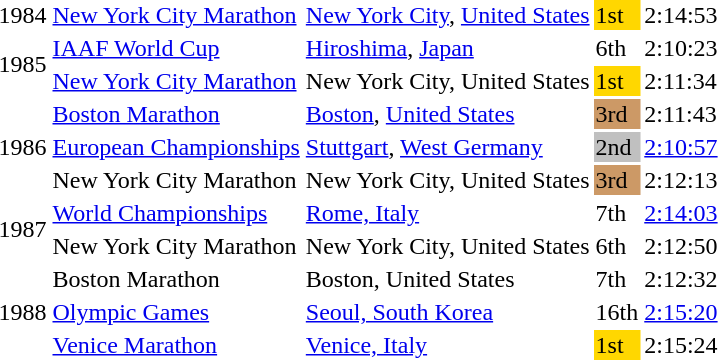<table>
<tr>
<td>1984</td>
<td><a href='#'>New York City Marathon</a></td>
<td><a href='#'>New York City</a>, <a href='#'>United States</a></td>
<td bgcolor="gold">1st</td>
<td>2:14:53</td>
</tr>
<tr>
<td rowspan=2>1985</td>
<td><a href='#'>IAAF World Cup</a></td>
<td><a href='#'>Hiroshima</a>, <a href='#'>Japan</a></td>
<td>6th</td>
<td>2:10:23</td>
</tr>
<tr>
<td><a href='#'>New York City Marathon</a></td>
<td>New York City, United States</td>
<td bgcolor="gold">1st</td>
<td>2:11:34</td>
</tr>
<tr>
<td rowspan=3>1986</td>
<td><a href='#'>Boston Marathon</a></td>
<td><a href='#'>Boston</a>, <a href='#'>United States</a></td>
<td bgcolor="cc9966">3rd</td>
<td>2:11:43</td>
</tr>
<tr>
<td><a href='#'>European Championships</a></td>
<td><a href='#'>Stuttgart</a>, <a href='#'>West Germany</a></td>
<td bgcolor="silver">2nd</td>
<td><a href='#'>2:10:57</a></td>
</tr>
<tr>
<td>New York City Marathon</td>
<td>New York City, United States</td>
<td bgcolor="cc9966">3rd</td>
<td>2:12:13</td>
</tr>
<tr>
<td rowspan=2>1987</td>
<td><a href='#'>World Championships</a></td>
<td><a href='#'>Rome, Italy</a></td>
<td>7th</td>
<td><a href='#'>2:14:03</a></td>
</tr>
<tr>
<td>New York City Marathon</td>
<td>New York City, United States</td>
<td>6th</td>
<td>2:12:50</td>
</tr>
<tr>
<td rowspan=3>1988</td>
<td>Boston Marathon</td>
<td>Boston, United States</td>
<td>7th</td>
<td>2:12:32</td>
</tr>
<tr>
<td><a href='#'>Olympic Games</a></td>
<td><a href='#'>Seoul, South Korea</a></td>
<td>16th</td>
<td><a href='#'>2:15:20</a></td>
</tr>
<tr>
<td><a href='#'>Venice Marathon</a></td>
<td><a href='#'>Venice, Italy</a></td>
<td bgcolor="gold">1st</td>
<td>2:15:24</td>
</tr>
</table>
